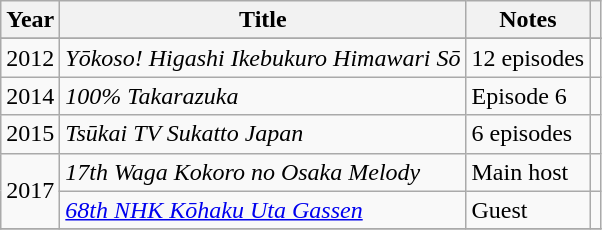<table class="wikitable plainrowheaders sortable">
<tr>
<th>Year</th>
<th>Title</th>
<th class="unsortable">Notes</th>
<th class="unsortable"></th>
</tr>
<tr>
</tr>
<tr>
<td>2012</td>
<td><em>Yōkoso! Higashi Ikebukuro Himawari Sō</em></td>
<td>12 episodes</td>
<td></td>
</tr>
<tr>
<td>2014</td>
<td><em>100% Takarazuka</em></td>
<td>Episode 6</td>
<td></td>
</tr>
<tr>
<td>2015</td>
<td><em>Tsūkai TV Sukatto Japan</em></td>
<td>6 episodes</td>
<td></td>
</tr>
<tr>
<td rowspan="2">2017</td>
<td><em>17th Waga Kokoro no Osaka Melody</em></td>
<td>Main host</td>
<td></td>
</tr>
<tr>
<td><em><a href='#'>68th NHK Kōhaku Uta Gassen</a></em></td>
<td>Guest</td>
<td></td>
</tr>
<tr>
</tr>
</table>
